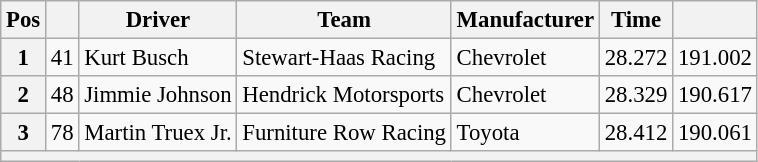<table class="wikitable" style="font-size:95%">
<tr>
<th>Pos</th>
<th></th>
<th>Driver</th>
<th>Team</th>
<th>Manufacturer</th>
<th>Time</th>
<th></th>
</tr>
<tr>
<th>1</th>
<td>41</td>
<td>Kurt Busch</td>
<td>Stewart-Haas Racing</td>
<td>Chevrolet</td>
<td>28.272</td>
<td>191.002</td>
</tr>
<tr>
<th>2</th>
<td>48</td>
<td>Jimmie Johnson</td>
<td>Hendrick Motorsports</td>
<td>Chevrolet</td>
<td>28.329</td>
<td>190.617</td>
</tr>
<tr>
<th>3</th>
<td>78</td>
<td>Martin Truex Jr.</td>
<td>Furniture Row Racing</td>
<td>Toyota</td>
<td>28.412</td>
<td>190.061</td>
</tr>
<tr>
<th colspan="7"></th>
</tr>
</table>
